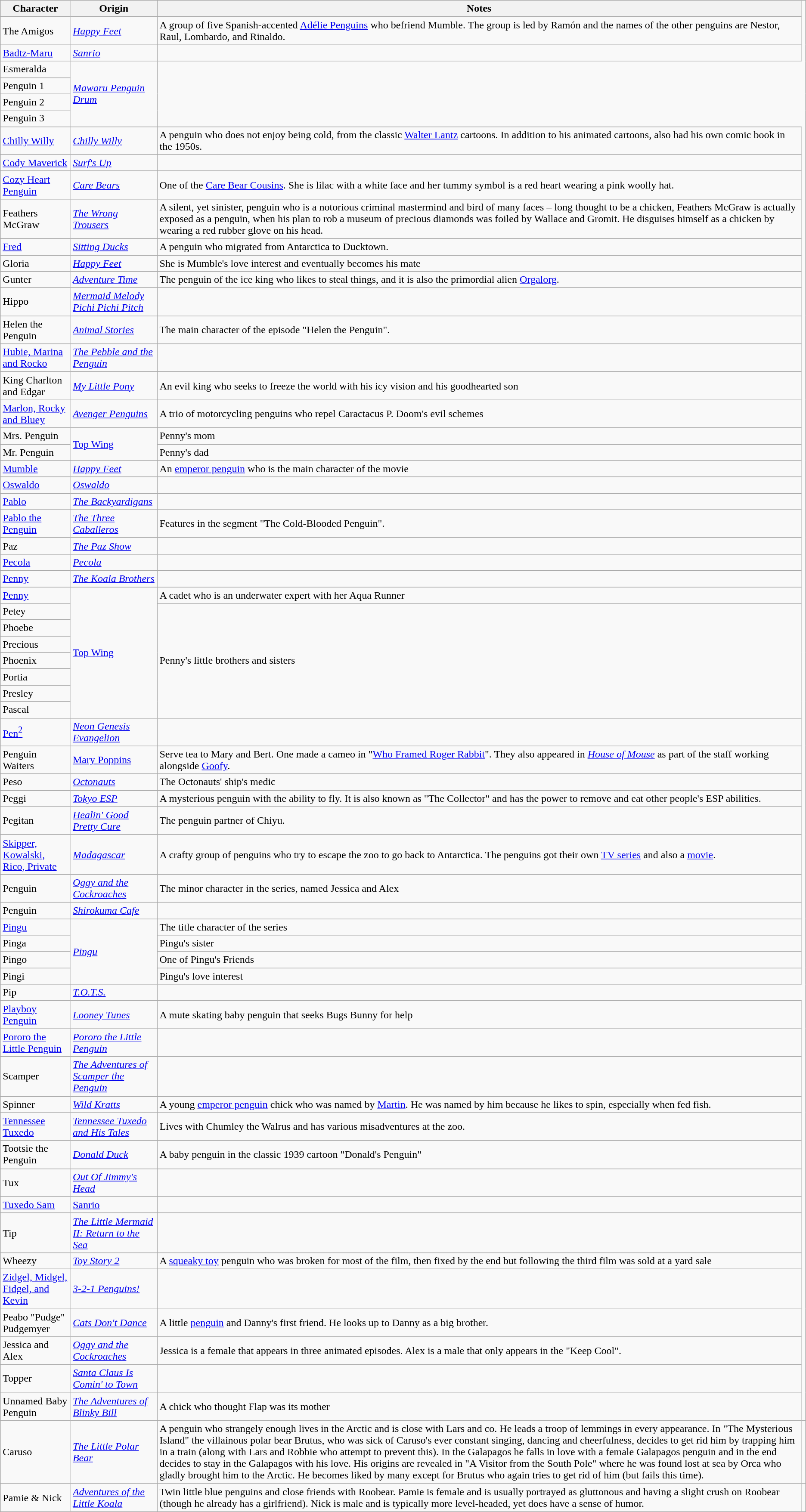<table class="wikitable sortable">
<tr>
<th>Character</th>
<th>Origin</th>
<th>Notes</th>
</tr>
<tr>
<td>The Amigos</td>
<td><em><a href='#'>Happy Feet</a></em></td>
<td>A group of five Spanish-accented <a href='#'>Adélie Penguins</a> who befriend Mumble. The group is led by Ramón and the names of the other penguins are Nestor, Raul, Lombardo, and Rinaldo.</td>
</tr>
<tr>
<td><a href='#'>Badtz-Maru</a></td>
<td><em><a href='#'>Sanrio</a></em></td>
<td></td>
</tr>
<tr>
<td>Esmeralda</td>
<td rowspan="4"><em><a href='#'>Mawaru Penguin Drum</a></em></td>
</tr>
<tr>
<td>Penguin 1</td>
</tr>
<tr>
<td>Penguin 2</td>
</tr>
<tr>
<td>Penguin 3</td>
</tr>
<tr>
<td><a href='#'>Chilly Willy</a></td>
<td><em><a href='#'>Chilly Willy</a></em></td>
<td>A penguin who does not enjoy being cold, from the classic <a href='#'>Walter Lantz</a> cartoons. In addition to his animated cartoons, also had his own comic book in the 1950s.</td>
</tr>
<tr>
<td><a href='#'>Cody Maverick</a></td>
<td><em><a href='#'>Surf's Up</a></em></td>
<td></td>
</tr>
<tr>
<td><a href='#'>Cozy Heart Penguin</a></td>
<td><em><a href='#'>Care Bears</a></em></td>
<td>One of the <a href='#'>Care Bear Cousins</a>. She is lilac with a white face and her tummy symbol is a red heart wearing a pink woolly hat.</td>
</tr>
<tr>
<td>Feathers McGraw</td>
<td><em><a href='#'>The Wrong Trousers</a></em></td>
<td>A silent, yet sinister, penguin who is a notorious criminal mastermind and bird of many faces – long thought to be a chicken, Feathers McGraw is actually exposed as a penguin, when his plan to rob a museum of precious diamonds was foiled by Wallace and Gromit. He disguises himself as a chicken by wearing a red rubber glove on his head.</td>
</tr>
<tr>
<td><a href='#'>Fred</a></td>
<td><em><a href='#'>Sitting Ducks</a></em></td>
<td>A penguin who migrated from Antarctica to Ducktown.</td>
</tr>
<tr>
<td>Gloria</td>
<td><em><a href='#'>Happy Feet</a></em></td>
<td>She is Mumble's love interest and eventually becomes his mate</td>
</tr>
<tr>
<td>Gunter</td>
<td><em><a href='#'>Adventure Time</a></em></td>
<td>The penguin of the ice king who likes to steal things, and it is also the primordial alien <a href='#'>Orgalorg</a>.</td>
</tr>
<tr>
<td>Hippo</td>
<td><em><a href='#'>Mermaid Melody Pichi Pichi Pitch</a></em></td>
<td></td>
</tr>
<tr>
<td>Helen the Penguin</td>
<td><em><a href='#'>Animal Stories</a></em></td>
<td>The main character of the episode "Helen the Penguin".</td>
</tr>
<tr>
<td><a href='#'>Hubie, Marina and Rocko</a></td>
<td><em><a href='#'>The Pebble and the Penguin</a></em></td>
<td></td>
</tr>
<tr>
<td>King Charlton and Edgar</td>
<td><em><a href='#'>My Little Pony</a></em></td>
<td>An evil king who seeks to freeze the world with his icy vision and his goodhearted son</td>
</tr>
<tr>
<td><a href='#'>Marlon, Rocky and Bluey</a></td>
<td><em><a href='#'>Avenger Penguins</a></em></td>
<td>A trio of motorcycling penguins who repel Caractacus P. Doom's evil schemes</td>
</tr>
<tr>
<td>Mrs. Penguin</td>
<td rowspan="2"><a href='#'>Top Wing</a></td>
<td>Penny's mom</td>
</tr>
<tr>
<td>Mr. Penguin</td>
<td>Penny's dad</td>
</tr>
<tr>
<td><a href='#'>Mumble</a></td>
<td><em><a href='#'>Happy Feet</a></em></td>
<td>An <a href='#'>emperor penguin</a> who is the main character of the movie</td>
</tr>
<tr>
<td><a href='#'>Oswaldo</a></td>
<td><em><a href='#'>Oswaldo</a></em></td>
<td></td>
</tr>
<tr>
<td><a href='#'>Pablo</a></td>
<td><em><a href='#'>The Backyardigans</a></em></td>
<td></td>
</tr>
<tr>
<td><a href='#'>Pablo the Penguin</a></td>
<td><em><a href='#'>The Three Caballeros</a></em></td>
<td>Features in the segment "The Cold-Blooded Penguin".</td>
</tr>
<tr>
<td>Paz</td>
<td><em><a href='#'>The Paz Show</a></em></td>
<td></td>
</tr>
<tr>
<td><a href='#'>Pecola</a></td>
<td><em><a href='#'>Pecola</a></em></td>
<td></td>
</tr>
<tr>
<td><a href='#'>Penny</a></td>
<td><em><a href='#'>The Koala Brothers</a></em></td>
<td></td>
</tr>
<tr>
<td><a href='#'>Penny</a></td>
<td rowspan="8"><a href='#'>Top Wing</a></td>
<td rowspan="1">A cadet who is an underwater expert with her Aqua Runner</td>
</tr>
<tr>
<td>Petey</td>
<td rowspan="7">Penny's little brothers and sisters</td>
</tr>
<tr>
<td>Phoebe</td>
</tr>
<tr>
<td>Precious</td>
</tr>
<tr>
<td>Phoenix</td>
</tr>
<tr>
<td>Portia</td>
</tr>
<tr>
<td>Presley</td>
</tr>
<tr>
<td>Pascal</td>
</tr>
<tr>
<td><a href='#'>Pen<sup>2</sup></a></td>
<td><em><a href='#'>Neon Genesis Evangelion</a></em></td>
<td></td>
</tr>
<tr>
<td>Penguin Waiters</td>
<td><a href='#'>Mary Poppins</a></td>
<td>Serve tea to Mary and Bert. One made a cameo in "<a href='#'>Who Framed Roger Rabbit</a>". They also appeared in <em><a href='#'>House of Mouse</a></em> as part of the staff working alongside <a href='#'>Goofy</a>.</td>
</tr>
<tr>
<td>Peso</td>
<td><em><a href='#'>Octonauts</a></em></td>
<td>The Octonauts' ship's medic</td>
</tr>
<tr>
<td>Peggi</td>
<td><em><a href='#'>Tokyo ESP</a></em></td>
<td>A mysterious penguin with the ability to fly. It is also known as "The Collector" and has the power to remove and eat other people's ESP abilities.</td>
</tr>
<tr>
<td>Pegitan</td>
<td><em><a href='#'>Healin' Good Pretty Cure</a></em></td>
<td>The penguin partner of Chiyu.</td>
</tr>
<tr>
<td><a href='#'>Skipper, Kowalski, Rico, Private</a></td>
<td><em><a href='#'>Madagascar</a></em></td>
<td>A crafty group of penguins who try to escape the zoo to go back to Antarctica. The penguins got their own <a href='#'>TV series</a> and also a <a href='#'>movie</a>.</td>
</tr>
<tr>
<td>Penguin</td>
<td><em><a href='#'>Oggy and the Cockroaches</a></em></td>
<td>The minor character in the series, named Jessica and Alex</td>
</tr>
<tr>
<td>Penguin</td>
<td><em><a href='#'>Shirokuma Cafe</a></em></td>
<td></td>
</tr>
<tr>
<td><a href='#'>Pingu</a></td>
<td rowspan="4"><em><a href='#'>Pingu</a></em></td>
<td>The title character of the series</td>
</tr>
<tr>
<td>Pinga</td>
<td>Pingu's sister</td>
</tr>
<tr>
<td>Pingo</td>
<td>One of Pingu's Friends</td>
</tr>
<tr>
<td>Pingi</td>
<td>Pingu's love interest</td>
</tr>
<tr>
<td>Pip</td>
<td><em><a href='#'>T.O.T.S.</a></em></td>
</tr>
<tr>
<td><a href='#'>Playboy Penguin</a></td>
<td><em><a href='#'>Looney Tunes</a></em></td>
<td>A mute skating baby penguin that seeks Bugs Bunny for help</td>
</tr>
<tr>
<td><a href='#'>Pororo the Little Penguin</a></td>
<td><em><a href='#'>Pororo the Little Penguin</a></em></td>
<td></td>
</tr>
<tr>
<td>Scamper</td>
<td><em><a href='#'>The Adventures of Scamper the Penguin</a></em></td>
<td></td>
</tr>
<tr>
<td>Spinner</td>
<td><em><a href='#'>Wild Kratts</a></em></td>
<td>A young <a href='#'>emperor penguin</a> chick who was named by <a href='#'>Martin</a>. He was named by him because he likes to spin, especially when fed fish.</td>
</tr>
<tr>
<td><a href='#'>Tennessee Tuxedo</a></td>
<td><em><a href='#'>Tennessee Tuxedo and His Tales</a></em></td>
<td>Lives with Chumley the Walrus and has various misadventures at the zoo.</td>
</tr>
<tr>
<td>Tootsie the Penguin</td>
<td><em><a href='#'>Donald Duck</a></em></td>
<td>A baby penguin in the classic 1939 cartoon "Donald's Penguin"</td>
</tr>
<tr>
<td>Tux</td>
<td><em><a href='#'>Out Of Jimmy's Head</a></em></td>
<td></td>
</tr>
<tr>
<td><a href='#'>Tuxedo Sam</a></td>
<td><a href='#'>Sanrio</a></td>
<td></td>
</tr>
<tr>
<td>Tip</td>
<td><em><a href='#'>The Little Mermaid II: Return to the Sea</a></em></td>
<td></td>
</tr>
<tr>
<td>Wheezy</td>
<td><em><a href='#'>Toy Story 2</a></em></td>
<td>A <a href='#'>squeaky toy</a> penguin who was broken for most of the film, then fixed by the end but following the third film was sold at a yard sale</td>
</tr>
<tr>
<td><a href='#'>Zidgel, Midgel, Fidgel, and Kevin</a></td>
<td><em><a href='#'>3-2-1 Penguins!</a></em></td>
<td></td>
</tr>
<tr>
<td>Peabo "Pudge" Pudgemyer</td>
<td><em><a href='#'>Cats Don't Dance</a></em></td>
<td>A little <a href='#'>penguin</a> and Danny's first friend. He looks up to Danny as a big brother.</td>
</tr>
<tr>
<td>Jessica and Alex</td>
<td><em><a href='#'>Oggy and the Cockroaches</a></em></td>
<td>Jessica is a female that appears in three animated episodes. Alex is a male that only appears in the "Keep Cool".</td>
</tr>
<tr>
<td>Topper</td>
<td><em><a href='#'>Santa Claus Is Comin' to Town</a></em></td>
<td></td>
</tr>
<tr>
<td>Unnamed Baby Penguin</td>
<td><em><a href='#'>The Adventures of Blinky Bill</a></em></td>
<td>A chick who thought Flap was its mother</td>
</tr>
<tr>
<td>Caruso</td>
<td><em><a href='#'>The Little Polar Bear</a></em></td>
<td>A penguin who strangely enough lives in the Arctic and is close with Lars and co. He leads a troop of lemmings in every appearance. In "The Mysterious Island" the villainous polar bear Brutus, who was sick of Caruso's ever constant singing, dancing and cheerfulness, decides to get rid him by trapping him in a train (along with Lars and Robbie who attempt to prevent this). In the Galapagos he falls in love with a female Galapagos penguin and in the end decides to stay in the Galapagos with his love. His origins are revealed in "A Visitor from the South Pole" where he was found lost at sea by Orca who gladly brought him to the Arctic. He becomes liked by many except for Brutus who again tries to get rid of him (but fails this time).</td>
<td></td>
</tr>
<tr>
<td>Pamie & Nick</td>
<td><em><a href='#'>Adventures of the Little Koala</a></em></td>
<td>Twin little blue penguins and close friends with Roobear. Pamie is female and is usually portrayed as gluttonous and having a slight crush on Roobear (though he already has a girlfriend). Nick is male and is typically more level-headed, yet does have a sense of humor.</td>
</tr>
</table>
